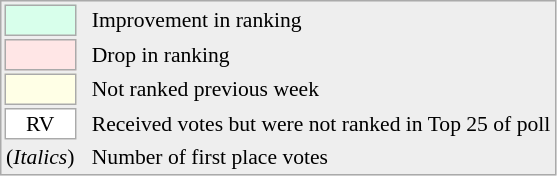<table align=left style="font-size:90%; border:1px solid #aaaaaa; white-space:nowrap; background:#eeeeee;">
<tr>
<td style="background:#d8ffeb; width:20px; border:1px solid #aaaaaa;"> </td>
<td rowspan=5> </td>
<td>Improvement in ranking</td>
</tr>
<tr>
<td style="background:#ffe6e6; width:20px; border:1px solid #aaaaaa;"> </td>
<td>Drop in ranking</td>
</tr>
<tr>
<td style="background:#ffffe6; width:20px; border:1px solid #aaaaaa;"> </td>
<td>Not ranked previous week</td>
</tr>
<tr>
<td align=center style="width:20px; border:1px solid #aaaaaa; background:white;">RV</td>
<td>Received votes but were not ranked in Top 25 of poll</td>
</tr>
<tr>
<td>(<em>Italics</em>)</td>
<td>Number of first place votes</td>
</tr>
</table>
